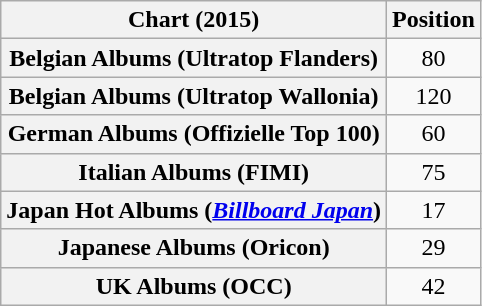<table class="wikitable sortable plainrowheaders" style="text-align:center">
<tr>
<th scope="col">Chart (2015)</th>
<th scope="col">Position</th>
</tr>
<tr>
<th scope="row">Belgian Albums (Ultratop Flanders)</th>
<td>80</td>
</tr>
<tr>
<th scope="row">Belgian Albums (Ultratop Wallonia)</th>
<td>120</td>
</tr>
<tr>
<th scope="row">German Albums (Offizielle Top 100)</th>
<td>60</td>
</tr>
<tr>
<th scope="row">Italian Albums (FIMI)</th>
<td>75</td>
</tr>
<tr>
<th scope="row">Japan Hot Albums (<em><a href='#'>Billboard Japan</a></em>)</th>
<td>17</td>
</tr>
<tr>
<th scope="row">Japanese Albums (Oricon)</th>
<td>29</td>
</tr>
<tr>
<th scope="row">UK Albums (OCC)</th>
<td>42</td>
</tr>
</table>
